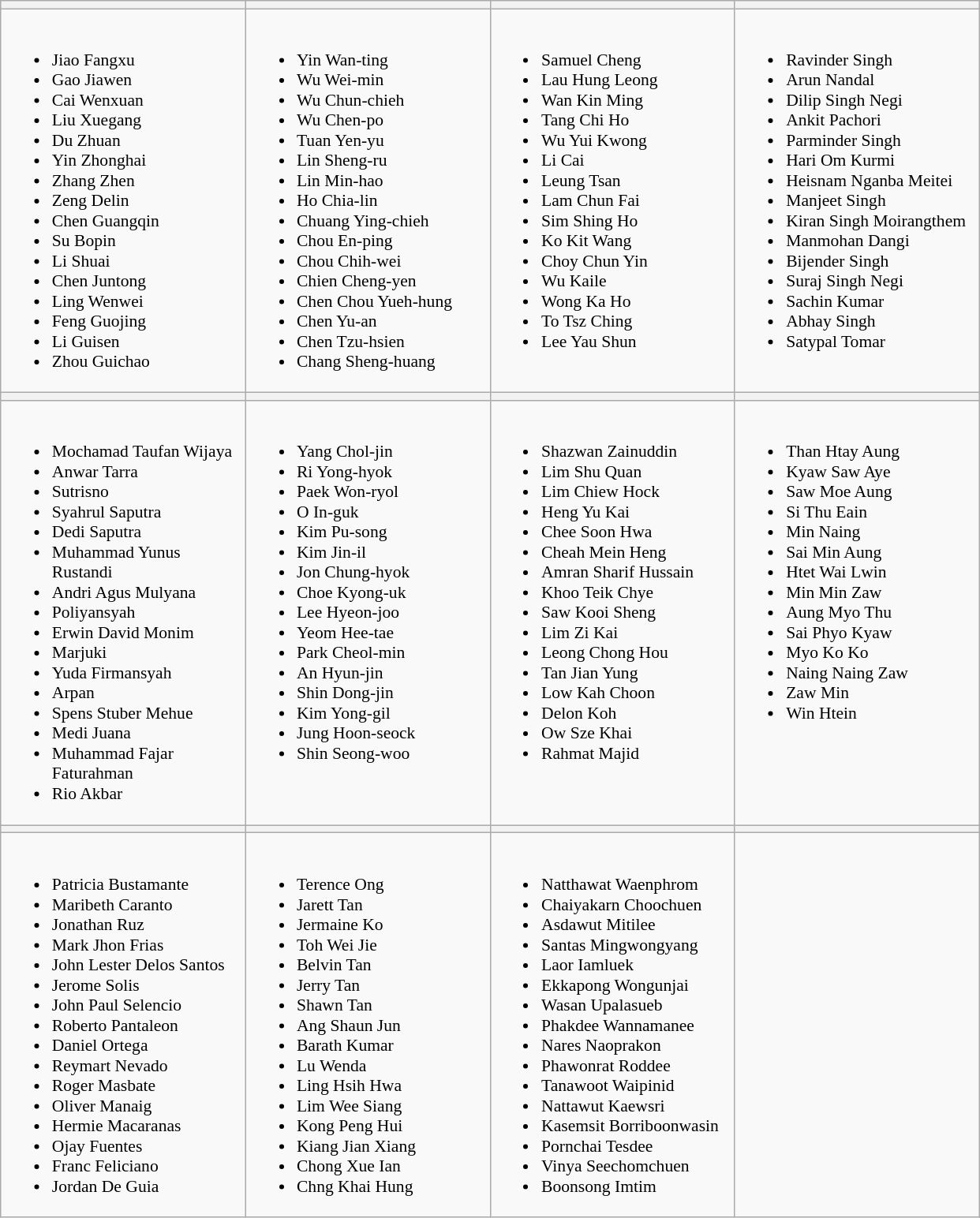<table class="wikitable" style="font-size:90%">
<tr>
<th width=200></th>
<th width=200></th>
<th width=200></th>
<th width=200></th>
</tr>
<tr>
<td valign=top><br><ul><li>Jiao Fangxu</li><li>Gao Jiawen</li><li>Cai Wenxuan</li><li>Liu Xuegang</li><li>Du Zhuan</li><li>Yin Zhonghai</li><li>Zhang Zhen</li><li>Zeng Delin</li><li>Chen Guangqin</li><li>Su Bopin</li><li>Li Shuai</li><li>Chen Juntong</li><li>Ling Wenwei</li><li>Feng Guojing</li><li>Li Guisen</li><li>Zhou Guichao</li></ul></td>
<td valign=top><br><ul><li>Yin Wan-ting</li><li>Wu Wei-min</li><li>Wu Chun-chieh</li><li>Wu Chen-po</li><li>Tuan Yen-yu</li><li>Lin Sheng-ru</li><li>Lin Min-hao</li><li>Ho Chia-lin</li><li>Chuang Ying-chieh</li><li>Chou En-ping</li><li>Chou Chih-wei</li><li>Chien Cheng-yen</li><li>Chen Chou Yueh-hung</li><li>Chen Yu-an</li><li>Chen Tzu-hsien</li><li>Chang Sheng-huang</li></ul></td>
<td valign=top><br><ul><li>Samuel Cheng</li><li>Lau Hung Leong</li><li>Wan Kin Ming</li><li>Tang Chi Ho</li><li>Wu Yui Kwong</li><li>Li Cai</li><li>Leung Tsan</li><li>Lam Chun Fai</li><li>Sim Shing Ho</li><li>Ko Kit Wang</li><li>Choy Chun Yin</li><li>Wu Kaile</li><li>Wong Ka Ho</li><li>To Tsz Ching</li><li>Lee Yau Shun</li></ul></td>
<td valign=top><br><ul><li>Ravinder Singh</li><li>Arun Nandal</li><li>Dilip Singh Negi</li><li>Ankit Pachori</li><li>Parminder Singh</li><li>Hari Om Kurmi</li><li>Heisnam Nganba Meitei</li><li>Manjeet Singh</li><li>Kiran Singh Moirangthem</li><li>Manmohan Dangi</li><li>Bijender Singh</li><li>Suraj Singh Negi</li><li>Sachin Kumar</li><li>Abhay Singh</li><li>Satypal Tomar</li></ul></td>
</tr>
<tr>
<th></th>
<th></th>
<th></th>
<th></th>
</tr>
<tr>
<td valign=top><br><ul><li>Mochamad Taufan Wijaya</li><li>Anwar Tarra</li><li>Sutrisno</li><li>Syahrul Saputra</li><li>Dedi Saputra</li><li>Muhammad Yunus Rustandi</li><li>Andri Agus Mulyana</li><li>Poliyansyah</li><li>Erwin David Monim</li><li>Marjuki</li><li>Yuda Firmansyah</li><li>Arpan</li><li>Spens Stuber Mehue</li><li>Medi Juana</li><li>Muhammad Fajar Faturahman</li><li>Rio Akbar</li></ul></td>
<td valign=top><br><ul><li>Yang Chol-jin</li><li>Ri Yong-hyok</li><li>Paek Won-ryol</li><li>O In-guk</li><li>Kim Pu-song</li><li>Kim Jin-il</li><li>Jon Chung-hyok</li><li>Choe Kyong-uk</li><li>Lee Hyeon-joo</li><li>Yeom Hee-tae</li><li>Park Cheol-min</li><li>An Hyun-jin</li><li>Shin Dong-jin</li><li>Kim Yong-gil</li><li>Jung Hoon-seock</li><li>Shin Seong-woo</li></ul></td>
<td valign=top><br><ul><li>Shazwan Zainuddin</li><li>Lim Shu Quan</li><li>Lim Chiew Hock</li><li>Heng Yu Kai</li><li>Chee Soon Hwa</li><li>Cheah Mein Heng</li><li>Amran Sharif Hussain</li><li>Khoo Teik Chye</li><li>Saw Kooi Sheng</li><li>Lim Zi Kai</li><li>Leong Chong Hou</li><li>Tan Jian Yung</li><li>Low Kah Choon</li><li>Delon Koh</li><li>Ow Sze Khai</li><li>Rahmat Majid</li></ul></td>
<td valign=top><br><ul><li>Than Htay Aung</li><li>Kyaw Saw Aye</li><li>Saw Moe Aung</li><li>Si Thu Eain</li><li>Min Naing</li><li>Sai Min Aung</li><li>Htet Wai Lwin</li><li>Min Min Zaw</li><li>Aung Myo Thu</li><li>Sai Phyo Kyaw</li><li>Myo Ko Ko</li><li>Naing Naing Zaw</li><li>Zaw Min</li><li>Win Htein</li></ul></td>
</tr>
<tr>
<th></th>
<th></th>
<th></th>
<th></th>
</tr>
<tr>
<td valign=top><br><ul><li>Patricia Bustamante</li><li>Maribeth Caranto</li><li>Jonathan Ruz</li><li>Mark Jhon Frias</li><li>John Lester Delos Santos</li><li>Jerome Solis</li><li>John Paul Selencio</li><li>Roberto Pantaleon</li><li>Daniel Ortega</li><li>Reymart Nevado</li><li>Roger Masbate</li><li>Oliver Manaig</li><li>Hermie Macaranas</li><li>Ojay Fuentes</li><li>Franc Feliciano</li><li>Jordan De Guia</li></ul></td>
<td valign=top><br><ul><li>Terence Ong</li><li>Jarett Tan</li><li>Jermaine Ko</li><li>Toh Wei Jie</li><li>Belvin Tan</li><li>Jerry Tan</li><li>Shawn Tan</li><li>Ang Shaun Jun</li><li>Barath Kumar</li><li>Lu Wenda</li><li>Ling Hsih Hwa</li><li>Lim Wee Siang</li><li>Kong Peng Hui</li><li>Kiang Jian Xiang</li><li>Chong Xue Ian</li><li>Chng Khai Hung</li></ul></td>
<td valign=top><br><ul><li>Natthawat Waenphrom</li><li>Chaiyakarn Choochuen</li><li>Asdawut Mitilee</li><li>Santas Mingwongyang</li><li>Laor Iamluek</li><li>Ekkapong Wongunjai</li><li>Wasan Upalasueb</li><li>Phakdee Wannamanee</li><li>Nares Naoprakon</li><li>Phawonrat Roddee</li><li>Tanawoot Waipinid</li><li>Nattawut Kaewsri</li><li>Kasemsit Borriboonwasin</li><li>Pornchai Tesdee</li><li>Vinya Seechomchuen</li><li>Boonsong Imtim</li></ul></td>
<td valign=top></td>
</tr>
</table>
